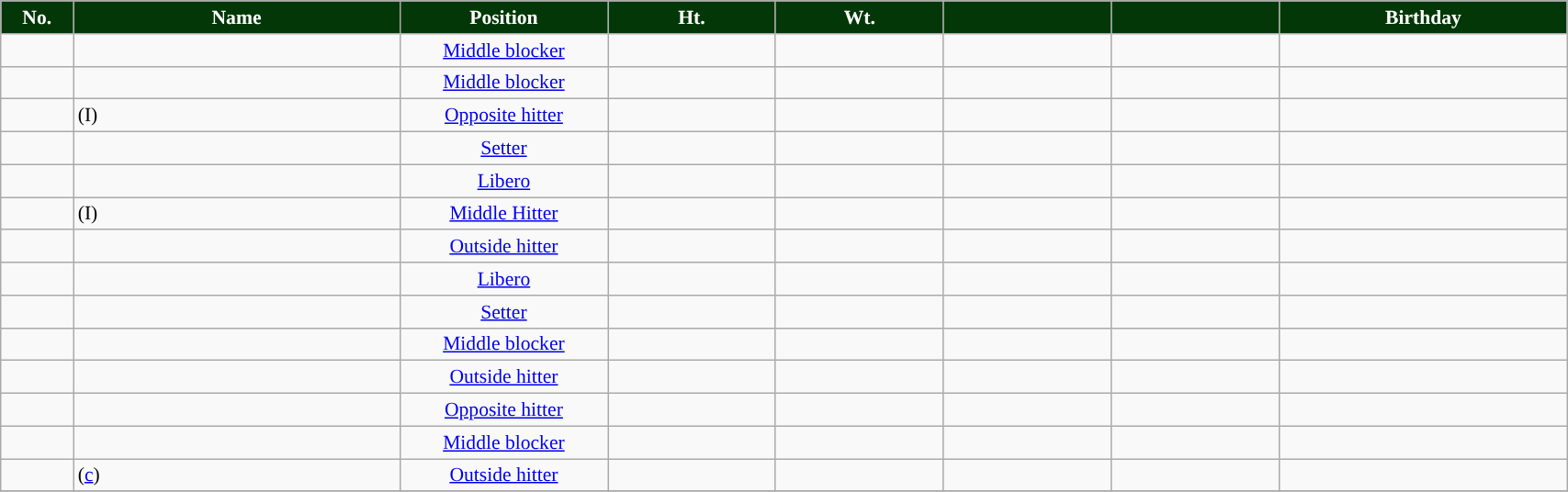<table class="wikitable sortable" style="font-size:90%; text-align:center; width:90%;">
<tr>
<th style="background:#033707; color:white; text-align: center"><strong>No.</strong></th>
<th style="width:16em; background:#033707; color:white;">Name</th>
<th style="width:10em;background:#033707; color:white; text-align: center"><strong>Position</strong></th>
<th style="width:8em; background:#033707; color:white;">Ht.</th>
<th style="width:8em; background:#033707; color:white;">Wt.</th>
<th style="width:8em; background:#033707; color:white;"></th>
<th style="width:8em; background:#033707; color:white;"></th>
<th style="width:14em; background:#033707; color:white;">Birthday</th>
</tr>
<tr>
<td></td>
<td align=left> </td>
<td><a href='#'>Middle blocker</a></td>
<td></td>
<td></td>
<td></td>
<td></td>
<td align=right></td>
</tr>
<tr>
<td></td>
<td align=left> </td>
<td><a href='#'>Middle blocker</a></td>
<td></td>
<td></td>
<td></td>
<td></td>
<td align=right></td>
</tr>
<tr>
<td></td>
<td align=left>  (I)</td>
<td><a href='#'>Opposite hitter</a></td>
<td></td>
<td></td>
<td></td>
<td></td>
<td align=right></td>
</tr>
<tr>
<td></td>
<td align=left> </td>
<td><a href='#'>Setter</a></td>
<td></td>
<td></td>
<td></td>
<td></td>
<td align=right></td>
</tr>
<tr>
<td></td>
<td align=left> </td>
<td><a href='#'>Libero</a></td>
<td></td>
<td></td>
<td></td>
<td></td>
<td align=right></td>
</tr>
<tr>
<td></td>
<td align=left>  (I)</td>
<td><a href='#'>Middle Hitter</a></td>
<td></td>
<td></td>
<td></td>
<td></td>
<td align=right></td>
</tr>
<tr>
<td></td>
<td align=left> </td>
<td><a href='#'>Outside hitter</a></td>
<td></td>
<td></td>
<td></td>
<td></td>
<td align=right></td>
</tr>
<tr>
<td></td>
<td align=left> </td>
<td><a href='#'>Libero</a></td>
<td></td>
<td></td>
<td></td>
<td></td>
<td align=right></td>
</tr>
<tr>
<td></td>
<td align=left> </td>
<td><a href='#'>Setter</a></td>
<td></td>
<td></td>
<td></td>
<td></td>
<td align=right></td>
</tr>
<tr>
<td></td>
<td align=left> </td>
<td><a href='#'>Middle blocker</a></td>
<td></td>
<td></td>
<td></td>
<td></td>
<td align=right></td>
</tr>
<tr>
<td></td>
<td align=left> </td>
<td><a href='#'>Outside hitter</a></td>
<td></td>
<td></td>
<td></td>
<td></td>
<td align=right></td>
</tr>
<tr>
<td></td>
<td align=left> </td>
<td><a href='#'>Opposite hitter</a></td>
<td></td>
<td></td>
<td></td>
<td></td>
<td align=right></td>
</tr>
<tr>
<td></td>
<td align=left> </td>
<td><a href='#'>Middle blocker</a></td>
<td></td>
<td></td>
<td></td>
<td></td>
<td align=right></td>
</tr>
<tr>
<td></td>
<td align=left>  (<a href='#'>c</a>)</td>
<td><a href='#'>Outside hitter</a></td>
<td></td>
<td></td>
<td></td>
<td></td>
<td align=right></td>
</tr>
<tr>
</tr>
</table>
